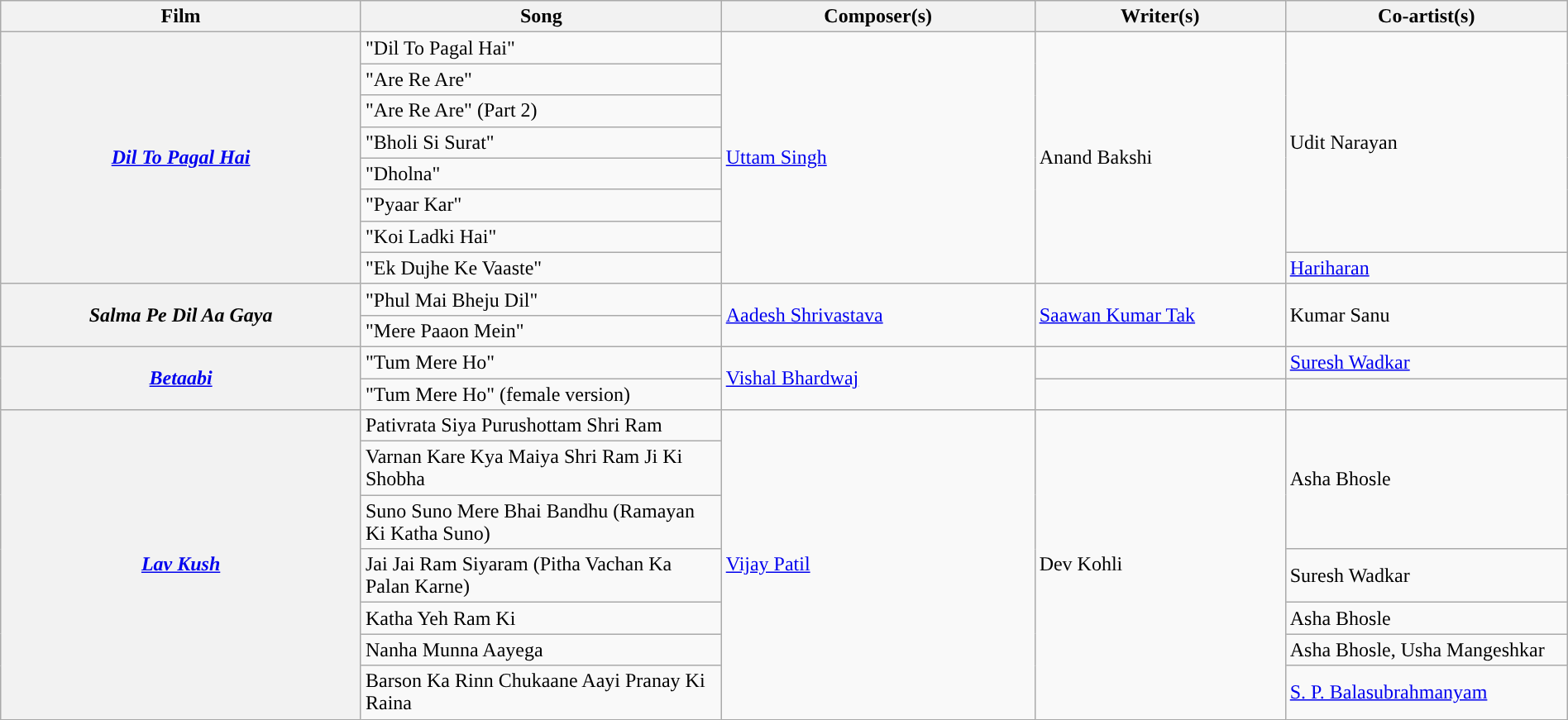<table class="wikitable plainrowheaders" style="width:100%; textcolor:#000">
<tr style="background:#b0e0e66;">
<th scope="col" style="width:23%;"><strong>Film</strong></th>
<th scope="col" style="width:23%;"><strong>Song</strong></th>
<th scope="col" style="width:20%;"><strong>Composer(s)</strong></th>
<th scope="col" style="width:16%;"><strong>Writer(s)</strong></th>
<th scope="col" style="width:18%;"><strong>Co-artist(s)</strong></th>
</tr>
<tr>
<th Rowspan=8><em><a href='#'>Dil To Pagal Hai</a></em></th>
<td>"Dil To Pagal Hai"</td>
<td rowspan=8><a href='#'>Uttam Singh</a></td>
<td rowspan=8>Anand Bakshi</td>
<td rowspan=7>Udit Narayan</td>
</tr>
<tr>
<td>"Are Re Are"</td>
</tr>
<tr>
<td>"Are Re Are" (Part 2)</td>
</tr>
<tr>
<td>"Bholi Si Surat"</td>
</tr>
<tr>
<td>"Dholna"</td>
</tr>
<tr>
<td>"Pyaar Kar"</td>
</tr>
<tr>
<td>"Koi Ladki Hai"</td>
</tr>
<tr>
<td>"Ek Dujhe Ke Vaaste"</td>
<td><a href='#'>Hariharan</a></td>
</tr>
<tr>
<th Rowspan=2><em>Salma Pe Dil Aa Gaya</em></th>
<td>"Phul Mai Bheju Dil"</td>
<td Rowspan=2><a href='#'>Aadesh Shrivastava</a></td>
<td Rowspan=2><a href='#'>Saawan Kumar Tak</a></td>
<td Rowspan=2>Kumar Sanu</td>
</tr>
<tr>
<td>"Mere Paaon Mein"</td>
</tr>
<tr>
<th Rowspan=2><em><a href='#'>Betaabi</a></em></th>
<td>"Tum Mere Ho"</td>
<td rowspan=2><a href='#'>Vishal Bhardwaj</a></td>
<td></td>
<td><a href='#'>Suresh Wadkar</a></td>
</tr>
<tr>
<td>"Tum Mere Ho" (female version)</td>
<td></td>
<td></td>
</tr>
<tr>
<th Rowspan=7><em><a href='#'>Lav Kush</a></em></th>
<td>Pativrata Siya Purushottam Shri Ram</td>
<td rowspan=7><a href='#'>Vijay Patil</a></td>
<td rowspan=7>Dev Kohli</td>
<td rowspan=3>Asha Bhosle</td>
</tr>
<tr>
<td>Varnan Kare Kya Maiya Shri Ram Ji Ki Shobha</td>
</tr>
<tr>
<td>Suno Suno Mere Bhai Bandhu (Ramayan Ki Katha Suno)</td>
</tr>
<tr>
<td>Jai Jai Ram Siyaram (Pitha Vachan Ka Palan Karne)</td>
<td>Suresh Wadkar</td>
</tr>
<tr>
<td>Katha Yeh Ram Ki</td>
<td>Asha Bhosle</td>
</tr>
<tr>
<td>Nanha Munna Aayega</td>
<td>Asha Bhosle, Usha Mangeshkar</td>
</tr>
<tr>
<td>Barson Ka Rinn Chukaane Aayi Pranay Ki Raina</td>
<td><a href='#'>S. P. Balasubrahmanyam</a></td>
</tr>
</table>
